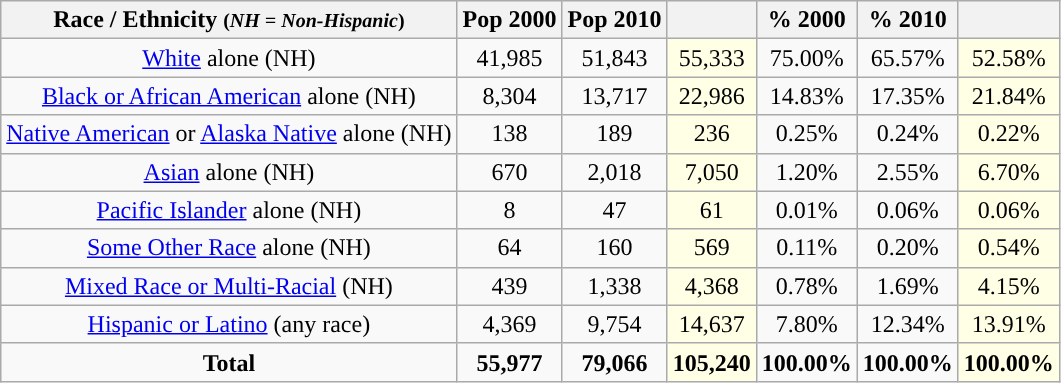<table class="wikitable" style="text-align:center;">
<tr>
<th>Race / Ethnicity <small>(<em>NH = Non-Hispanic</em>)</small></th>
<th>Pop 2000</th>
<th>Pop 2010</th>
<th></th>
<th>% 2000</th>
<th>% 2010</th>
<th></th>
</tr>
<tr>
<td><a href='#'>White</a> alone (NH)</td>
<td>41,985</td>
<td>51,843</td>
<td style='background: #ffffe6;'>55,333</td>
<td>75.00%</td>
<td>65.57%</td>
<td style='background: #ffffe6;'>52.58%</td>
</tr>
<tr>
<td><a href='#'>Black or African American</a> alone (NH)</td>
<td>8,304</td>
<td>13,717</td>
<td style='background: #ffffe6;'>22,986</td>
<td>14.83%</td>
<td>17.35%</td>
<td style='background: #ffffe6;'>21.84%</td>
</tr>
<tr>
<td><a href='#'>Native American</a> or <a href='#'>Alaska Native</a> alone (NH)</td>
<td>138</td>
<td>189</td>
<td style='background: #ffffe6;'>236</td>
<td>0.25%</td>
<td>0.24%</td>
<td style='background: #ffffe6;'>0.22%</td>
</tr>
<tr>
<td><a href='#'>Asian</a> alone (NH)</td>
<td>670</td>
<td>2,018</td>
<td style='background: #ffffe6;'>7,050</td>
<td>1.20%</td>
<td>2.55%</td>
<td style='background: #ffffe6;'>6.70%</td>
</tr>
<tr>
<td><a href='#'>Pacific Islander</a> alone (NH)</td>
<td>8</td>
<td>47</td>
<td style='background: #ffffe6;'>61</td>
<td>0.01%</td>
<td>0.06%</td>
<td style='background: #ffffe6;'>0.06%</td>
</tr>
<tr>
<td><a href='#'>Some Other Race</a> alone (NH)</td>
<td>64</td>
<td>160</td>
<td style='background: #ffffe6;'>569</td>
<td>0.11%</td>
<td>0.20%</td>
<td style='background: #ffffe6;'>0.54%</td>
</tr>
<tr>
<td><a href='#'>Mixed Race or Multi-Racial</a> (NH)</td>
<td>439</td>
<td>1,338</td>
<td style='background: #ffffe6;'>4,368</td>
<td>0.78%</td>
<td>1.69%</td>
<td style='background: #ffffe6;'>4.15%</td>
</tr>
<tr>
<td><a href='#'>Hispanic or Latino</a> (any race)</td>
<td>4,369</td>
<td>9,754</td>
<td style='background: #ffffe6;'>14,637</td>
<td>7.80%</td>
<td>12.34%</td>
<td style='background: #ffffe6;'>13.91%</td>
</tr>
<tr>
<td><strong>Total</strong></td>
<td><strong>55,977</strong></td>
<td><strong>79,066</strong></td>
<td style='background: #ffffe6;'><strong>105,240</strong></td>
<td><strong>100.00%</strong></td>
<td><strong>100.00%</strong></td>
<td style='background: #ffffe6;'><strong>100.00%</strong></td>
</tr>
</table>
